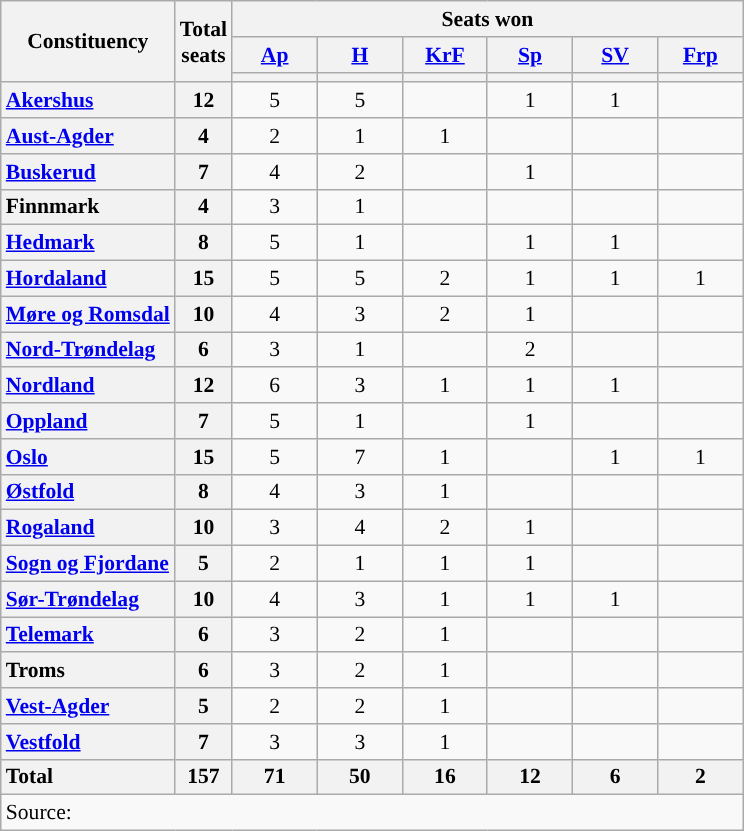<table class="wikitable" style="text-align:center; font-size: 0.9em;">
<tr>
<th rowspan="3">Constituency</th>
<th rowspan="3">Total<br>seats</th>
<th colspan="6">Seats won</th>
</tr>
<tr>
<th class="unsortable" style="width:50px;"><a href='#'>Ap</a></th>
<th class="unsortable" style="width:50px;"><a href='#'>H</a></th>
<th class="unsortable" style="width:50px;"><a href='#'>KrF</a></th>
<th class="unsortable" style="width:50px;"><a href='#'>Sp</a></th>
<th class="unsortable" style="width:50px;"><a href='#'>SV</a></th>
<th class="unsortable" style="width:50px;"><a href='#'>Frp</a></th>
</tr>
<tr>
<th style="background:"></th>
<th style="background:"></th>
<th style="background:"></th>
<th style="background:"></th>
<th style="background:"></th>
<th style="background:"></th>
</tr>
<tr>
<th style="text-align: left;"><a href='#'>Akershus</a></th>
<th>12</th>
<td>5</td>
<td>5</td>
<td></td>
<td>1</td>
<td>1</td>
<td></td>
</tr>
<tr>
<th style="text-align: left;"><a href='#'>Aust-Agder</a></th>
<th>4</th>
<td>2</td>
<td>1</td>
<td>1</td>
<td></td>
<td></td>
<td></td>
</tr>
<tr>
<th style="text-align: left;"><a href='#'>Buskerud</a></th>
<th>7</th>
<td>4</td>
<td>2</td>
<td></td>
<td>1</td>
<td></td>
<td></td>
</tr>
<tr>
<th style="text-align: left;">Finnmark</th>
<th>4</th>
<td>3</td>
<td>1</td>
<td></td>
<td></td>
<td></td>
<td></td>
</tr>
<tr>
<th style="text-align: left;"><a href='#'>Hedmark</a></th>
<th>8</th>
<td>5</td>
<td>1</td>
<td></td>
<td>1</td>
<td>1</td>
<td></td>
</tr>
<tr>
<th style="text-align: left;"><a href='#'>Hordaland</a></th>
<th>15</th>
<td>5</td>
<td>5</td>
<td>2</td>
<td>1</td>
<td>1</td>
<td>1</td>
</tr>
<tr>
<th style="text-align: left;"><a href='#'>Møre og Romsdal</a></th>
<th>10</th>
<td>4</td>
<td>3</td>
<td>2</td>
<td>1</td>
<td></td>
<td></td>
</tr>
<tr>
<th style="text-align: left;"><a href='#'>Nord-Trøndelag</a></th>
<th>6</th>
<td>3</td>
<td>1</td>
<td></td>
<td>2</td>
<td></td>
<td></td>
</tr>
<tr>
<th style="text-align: left;"><a href='#'>Nordland</a></th>
<th>12</th>
<td>6</td>
<td>3</td>
<td>1</td>
<td>1</td>
<td>1</td>
<td></td>
</tr>
<tr>
<th style="text-align: left;"><a href='#'>Oppland</a></th>
<th>7</th>
<td>5</td>
<td>1</td>
<td></td>
<td>1</td>
<td></td>
<td></td>
</tr>
<tr>
<th style="text-align: left;"><a href='#'>Oslo</a></th>
<th>15</th>
<td>5</td>
<td>7</td>
<td>1</td>
<td></td>
<td>1</td>
<td>1</td>
</tr>
<tr>
<th style="text-align: left;"><a href='#'>Østfold</a></th>
<th>8</th>
<td>4</td>
<td>3</td>
<td>1</td>
<td></td>
<td></td>
<td></td>
</tr>
<tr>
<th style="text-align: left;"><a href='#'>Rogaland</a></th>
<th>10</th>
<td>3</td>
<td>4</td>
<td>2</td>
<td>1</td>
<td></td>
<td></td>
</tr>
<tr>
<th style="text-align: left;"><a href='#'>Sogn og Fjordane</a></th>
<th>5</th>
<td>2</td>
<td>1</td>
<td>1</td>
<td>1</td>
<td></td>
<td></td>
</tr>
<tr>
<th style="text-align: left;"><a href='#'>Sør-Trøndelag</a></th>
<th>10</th>
<td>4</td>
<td>3</td>
<td>1</td>
<td>1</td>
<td>1</td>
<td></td>
</tr>
<tr>
<th style="text-align: left;"><a href='#'>Telemark</a></th>
<th>6</th>
<td>3</td>
<td>2</td>
<td>1</td>
<td></td>
<td></td>
<td></td>
</tr>
<tr>
<th style="text-align: left;">Troms</th>
<th>6</th>
<td>3</td>
<td>2</td>
<td>1</td>
<td></td>
<td></td>
<td></td>
</tr>
<tr>
<th style="text-align: left;"><a href='#'>Vest-Agder</a></th>
<th>5</th>
<td>2</td>
<td>2</td>
<td>1</td>
<td></td>
<td></td>
<td></td>
</tr>
<tr>
<th style="text-align: left;"><a href='#'>Vestfold</a></th>
<th>7</th>
<td>3</td>
<td>3</td>
<td>1</td>
<td></td>
<td></td>
<td></td>
</tr>
<tr>
<th style="text-align: left;">Total</th>
<th>157</th>
<th>71</th>
<th>50</th>
<th>16</th>
<th>12</th>
<th>6</th>
<th>2</th>
</tr>
<tr>
<td align=left colspan="8">Source: </td>
</tr>
</table>
